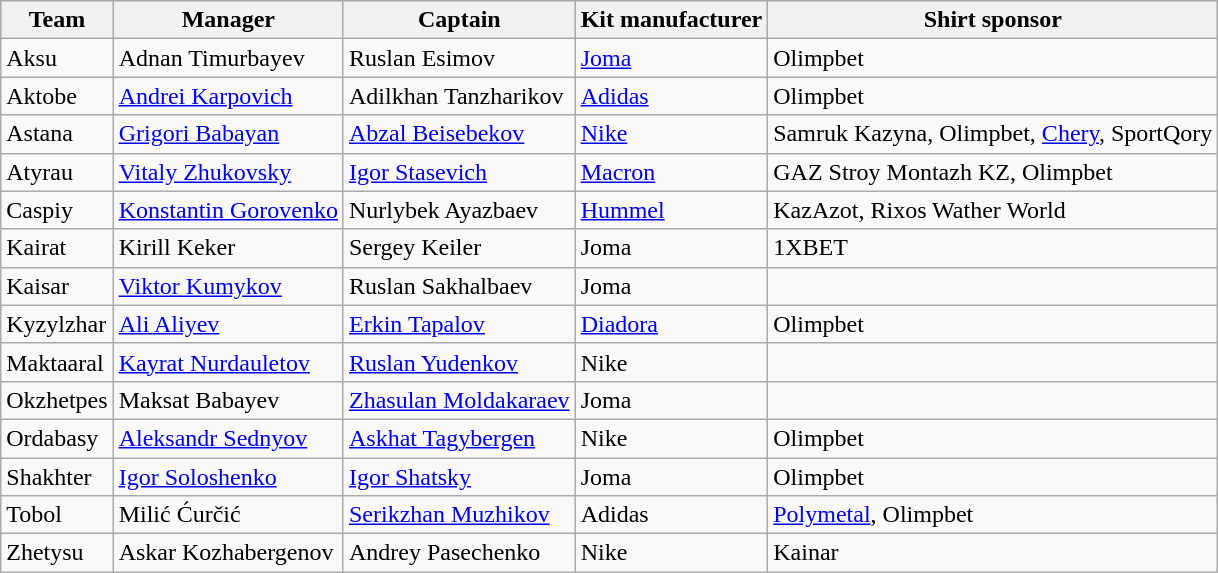<table class="wikitable sortable" style="text-align: left;">
<tr>
<th>Team</th>
<th>Manager</th>
<th>Captain</th>
<th>Kit manufacturer</th>
<th>Shirt sponsor</th>
</tr>
<tr>
<td>Aksu</td>
<td> Adnan Timurbayev</td>
<td> Ruslan Esimov</td>
<td><a href='#'>Joma</a></td>
<td>Olimpbet</td>
</tr>
<tr>
<td>Aktobe</td>
<td> <a href='#'>Andrei Karpovich</a></td>
<td> Adilkhan Tanzharikov</td>
<td><a href='#'>Adidas</a></td>
<td>Olimpbet</td>
</tr>
<tr>
<td>Astana</td>
<td> <a href='#'>Grigori Babayan</a></td>
<td> <a href='#'>Abzal Beisebekov</a></td>
<td><a href='#'>Nike</a></td>
<td>Samruk Kazyna, Olimpbet, <a href='#'>Chery</a>, SportQory</td>
</tr>
<tr>
<td>Atyrau</td>
<td> <a href='#'>Vitaly Zhukovsky</a></td>
<td> <a href='#'>Igor Stasevich</a></td>
<td><a href='#'>Macron</a></td>
<td>GAZ Stroy Montazh KZ, Olimpbet</td>
</tr>
<tr>
<td>Caspiy</td>
<td> <a href='#'>Konstantin Gorovenko</a></td>
<td> Nurlybek Ayazbaev</td>
<td><a href='#'>Hummel</a></td>
<td>KazAzot, Rixos Wather World</td>
</tr>
<tr>
<td>Kairat</td>
<td> Kirill Keker</td>
<td> Sergey Keiler</td>
<td>Joma</td>
<td>1XBET</td>
</tr>
<tr>
<td>Kaisar</td>
<td> <a href='#'>Viktor Kumykov</a></td>
<td> Ruslan Sakhalbaev</td>
<td>Joma</td>
<td></td>
</tr>
<tr>
<td>Kyzylzhar</td>
<td> <a href='#'>Ali Aliyev</a></td>
<td> <a href='#'>Erkin Tapalov</a></td>
<td><a href='#'>Diadora</a></td>
<td>Olimpbet</td>
</tr>
<tr>
<td>Maktaaral</td>
<td> <a href='#'>Kayrat Nurdauletov</a></td>
<td> <a href='#'>Ruslan Yudenkov</a></td>
<td>Nike</td>
<td></td>
</tr>
<tr>
<td>Okzhetpes</td>
<td> Maksat Babayev</td>
<td> <a href='#'>Zhasulan Moldakaraev</a></td>
<td>Joma</td>
<td></td>
</tr>
<tr>
<td>Ordabasy</td>
<td> <a href='#'>Aleksandr Sednyov</a></td>
<td> <a href='#'>Askhat Tagybergen</a></td>
<td>Nike</td>
<td>Olimpbet</td>
</tr>
<tr>
<td>Shakhter</td>
<td> <a href='#'>Igor Soloshenko</a></td>
<td> <a href='#'>Igor Shatsky</a></td>
<td>Joma</td>
<td>Olimpbet</td>
</tr>
<tr>
<td>Tobol</td>
<td> Milić Ćurčić</td>
<td> <a href='#'>Serikzhan Muzhikov</a></td>
<td>Adidas</td>
<td><a href='#'>Polymetal</a>, Olimpbet</td>
</tr>
<tr>
<td>Zhetysu</td>
<td> Askar Kozhabergenov</td>
<td> Andrey Pasechenko</td>
<td>Nike</td>
<td>Kainar</td>
</tr>
</table>
